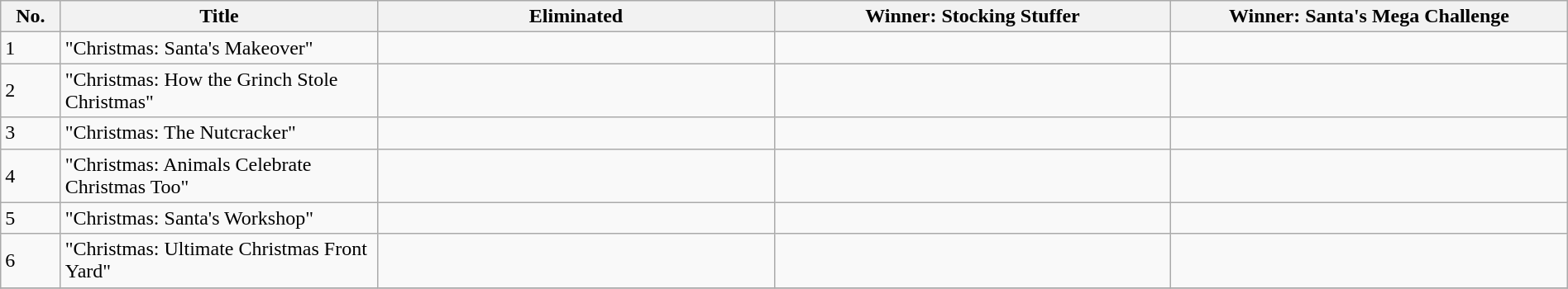<table class="wikitable plainrowheaders" style="width:100%;">
<tr>
<th width=2%>No.</th>
<th width=12%>Title</th>
<th width=15%>Eliminated</th>
<th width=15%>Winner: Stocking Stuffer</th>
<th width=15%>Winner: Santa's Mega Challenge</th>
</tr>
<tr>
<td>1</td>
<td>"Christmas: Santa's Makeover"</td>
<td></td>
<td></td>
<td></td>
</tr>
<tr>
<td>2</td>
<td>"Christmas: How the Grinch Stole Christmas"</td>
<td></td>
<td></td>
<td></td>
</tr>
<tr>
<td>3</td>
<td>"Christmas: The Nutcracker"</td>
<td></td>
<td></td>
<td></td>
</tr>
<tr>
<td>4</td>
<td>"Christmas: Animals Celebrate Christmas Too"</td>
<td></td>
<td></td>
<td></td>
</tr>
<tr>
<td>5</td>
<td>"Christmas: Santa's Workshop"</td>
<td></td>
<td></td>
<td></td>
</tr>
<tr>
<td>6</td>
<td>"Christmas: Ultimate Christmas Front Yard"</td>
<td></td>
<td></td>
<td></td>
</tr>
<tr>
</tr>
</table>
